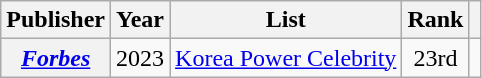<table class="wikitable plainrowheaders sortable" style="margin-right: 0;">
<tr>
<th scope="col">Publisher</th>
<th scope="col">Year</th>
<th scope="col">List</th>
<th scope="col">Rank</th>
<th scope="col" class="unsortable"></th>
</tr>
<tr>
<th scope="row"><em><a href='#'>Forbes</a></em></th>
<td>2023</td>
<td><a href='#'>Korea Power Celebrity</a></td>
<td style="text-align:center;">23rd</td>
<td style="text-align:center;"></td>
</tr>
</table>
